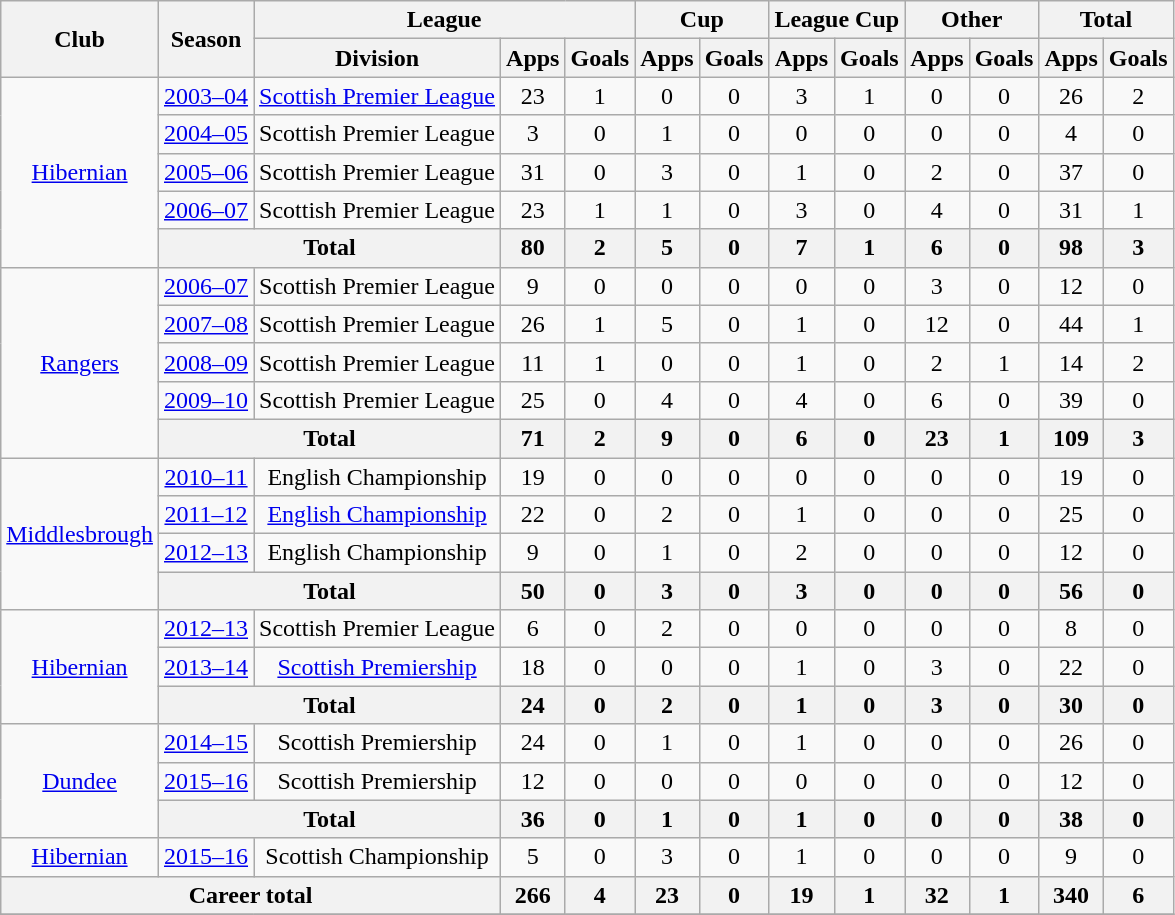<table class="wikitable"  style="text-align: center;">
<tr>
<th rowspan=2>Club</th>
<th rowspan=2>Season</th>
<th colspan=3>League</th>
<th colspan=2>Cup</th>
<th colspan=2>League Cup</th>
<th colspan=2>Other</th>
<th colspan=2>Total</th>
</tr>
<tr>
<th>Division</th>
<th>Apps</th>
<th>Goals</th>
<th>Apps</th>
<th>Goals</th>
<th>Apps</th>
<th>Goals</th>
<th>Apps</th>
<th>Goals</th>
<th>Apps</th>
<th>Goals</th>
</tr>
<tr>
<td rowspan=5><a href='#'>Hibernian</a></td>
<td><a href='#'>2003–04</a></td>
<td><a href='#'>Scottish Premier League</a></td>
<td>23</td>
<td>1</td>
<td>0</td>
<td>0</td>
<td>3</td>
<td>1</td>
<td>0</td>
<td>0</td>
<td>26</td>
<td>2</td>
</tr>
<tr>
<td><a href='#'>2004–05</a></td>
<td>Scottish Premier League</td>
<td>3</td>
<td>0</td>
<td>1</td>
<td>0</td>
<td>0</td>
<td>0</td>
<td>0</td>
<td>0</td>
<td>4</td>
<td>0</td>
</tr>
<tr>
<td><a href='#'>2005–06</a></td>
<td>Scottish Premier League</td>
<td>31</td>
<td>0</td>
<td>3</td>
<td>0</td>
<td>1</td>
<td>0</td>
<td>2</td>
<td>0</td>
<td>37</td>
<td>0</td>
</tr>
<tr>
<td><a href='#'>2006–07</a></td>
<td>Scottish Premier League</td>
<td>23</td>
<td>1</td>
<td>1</td>
<td>0</td>
<td>3</td>
<td>0</td>
<td>4</td>
<td>0</td>
<td>31</td>
<td>1</td>
</tr>
<tr>
<th colspan="2">Total</th>
<th>80</th>
<th>2</th>
<th>5</th>
<th>0</th>
<th>7</th>
<th>1</th>
<th>6</th>
<th>0</th>
<th>98</th>
<th>3</th>
</tr>
<tr>
<td rowspan=5><a href='#'>Rangers</a></td>
<td><a href='#'>2006–07</a></td>
<td>Scottish Premier League</td>
<td>9</td>
<td>0</td>
<td>0</td>
<td>0</td>
<td>0</td>
<td>0</td>
<td>3</td>
<td>0</td>
<td>12</td>
<td>0</td>
</tr>
<tr>
<td><a href='#'>2007–08</a></td>
<td>Scottish Premier League</td>
<td>26</td>
<td>1</td>
<td>5</td>
<td>0</td>
<td>1</td>
<td>0</td>
<td>12</td>
<td>0</td>
<td>44</td>
<td>1</td>
</tr>
<tr>
<td><a href='#'>2008–09</a></td>
<td>Scottish Premier League</td>
<td>11</td>
<td>1</td>
<td>0</td>
<td>0</td>
<td>1</td>
<td>0</td>
<td>2</td>
<td>1</td>
<td>14</td>
<td>2</td>
</tr>
<tr>
<td><a href='#'>2009–10</a></td>
<td>Scottish Premier League</td>
<td>25</td>
<td>0</td>
<td>4</td>
<td>0</td>
<td>4</td>
<td>0</td>
<td>6</td>
<td>0</td>
<td>39</td>
<td>0</td>
</tr>
<tr>
<th colspan="2">Total</th>
<th>71</th>
<th>2</th>
<th>9</th>
<th>0</th>
<th>6</th>
<th>0</th>
<th>23</th>
<th>1</th>
<th>109</th>
<th>3</th>
</tr>
<tr>
<td rowspan=4><a href='#'>Middlesbrough</a></td>
<td><a href='#'>2010–11</a></td>
<td>English Championship</td>
<td>19</td>
<td>0</td>
<td>0</td>
<td>0</td>
<td>0</td>
<td>0</td>
<td>0</td>
<td>0</td>
<td>19</td>
<td>0</td>
</tr>
<tr>
<td><a href='#'>2011–12</a></td>
<td><a href='#'>English Championship</a></td>
<td>22</td>
<td>0</td>
<td>2</td>
<td>0</td>
<td>1</td>
<td>0</td>
<td>0</td>
<td>0</td>
<td>25</td>
<td>0</td>
</tr>
<tr>
<td><a href='#'>2012–13</a></td>
<td>English Championship</td>
<td>9</td>
<td>0</td>
<td>1</td>
<td>0</td>
<td>2</td>
<td>0</td>
<td>0</td>
<td>0</td>
<td>12</td>
<td>0</td>
</tr>
<tr>
<th colspan="2">Total</th>
<th>50</th>
<th>0</th>
<th>3</th>
<th>0</th>
<th>3</th>
<th>0</th>
<th>0</th>
<th>0</th>
<th>56</th>
<th>0</th>
</tr>
<tr>
<td rowspan=3><a href='#'>Hibernian</a></td>
<td><a href='#'>2012–13</a></td>
<td>Scottish Premier League</td>
<td>6</td>
<td>0</td>
<td>2</td>
<td>0</td>
<td>0</td>
<td>0</td>
<td>0</td>
<td>0</td>
<td>8</td>
<td>0</td>
</tr>
<tr>
<td><a href='#'>2013–14</a></td>
<td><a href='#'>Scottish Premiership</a></td>
<td>18</td>
<td>0</td>
<td>0</td>
<td>0</td>
<td>1</td>
<td>0</td>
<td>3</td>
<td>0</td>
<td>22</td>
<td>0</td>
</tr>
<tr>
<th colspan="2">Total</th>
<th>24</th>
<th>0</th>
<th>2</th>
<th>0</th>
<th>1</th>
<th>0</th>
<th>3</th>
<th>0</th>
<th>30</th>
<th>0</th>
</tr>
<tr>
<td rowspan=3><a href='#'>Dundee</a></td>
<td><a href='#'>2014–15</a></td>
<td>Scottish Premiership</td>
<td>24</td>
<td>0</td>
<td>1</td>
<td>0</td>
<td>1</td>
<td>0</td>
<td>0</td>
<td>0</td>
<td>26</td>
<td>0</td>
</tr>
<tr>
<td><a href='#'>2015–16</a></td>
<td>Scottish Premiership</td>
<td>12</td>
<td>0</td>
<td>0</td>
<td>0</td>
<td>0</td>
<td>0</td>
<td>0</td>
<td>0</td>
<td>12</td>
<td>0</td>
</tr>
<tr>
<th colspan="2">Total</th>
<th>36</th>
<th>0</th>
<th>1</th>
<th>0</th>
<th>1</th>
<th>0</th>
<th>0</th>
<th>0</th>
<th>38</th>
<th>0</th>
</tr>
<tr>
<td rowspan=1><a href='#'>Hibernian</a></td>
<td><a href='#'>2015–16</a></td>
<td>Scottish Championship</td>
<td>5</td>
<td>0</td>
<td>3</td>
<td>0</td>
<td>1</td>
<td>0</td>
<td>0</td>
<td>0</td>
<td>9</td>
<td>0</td>
</tr>
<tr>
<th colspan="3">Career total</th>
<th>266</th>
<th>4</th>
<th>23</th>
<th>0</th>
<th>19</th>
<th>1</th>
<th>32</th>
<th>1</th>
<th>340</th>
<th>6</th>
</tr>
<tr>
</tr>
</table>
